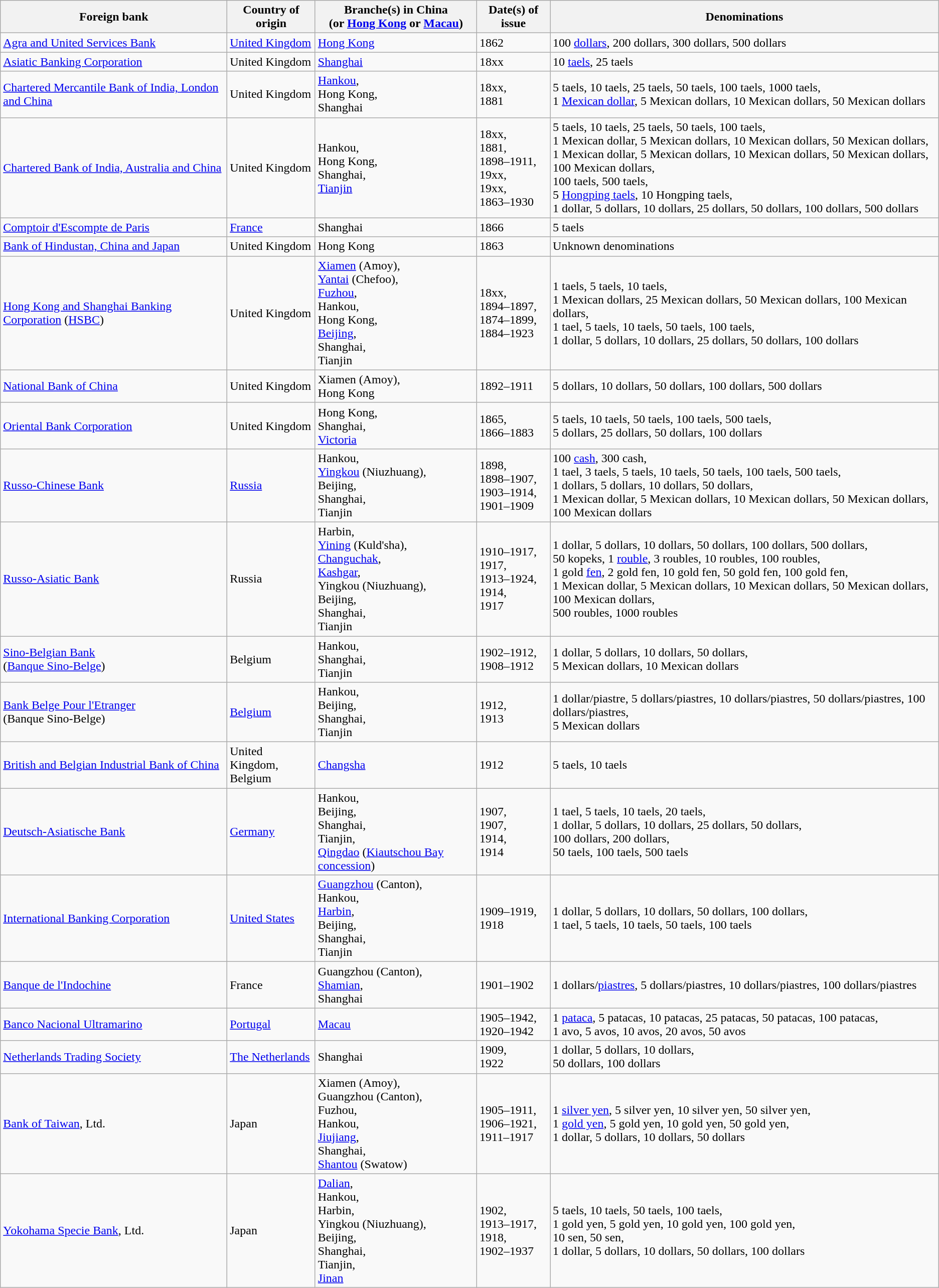<table class="wikitable">
<tr>
<th>Foreign bank</th>
<th>Country of origin</th>
<th>Branche(s) in China<br>(or <a href='#'>Hong Kong</a> or <a href='#'>Macau</a>)</th>
<th>Date(s) of issue</th>
<th>Denominations</th>
</tr>
<tr>
<td><a href='#'>Agra and United Services Bank</a></td>
<td><a href='#'>United Kingdom</a></td>
<td><a href='#'>Hong Kong</a></td>
<td>1862</td>
<td>100 <a href='#'>dollars</a>, 200 dollars, 300 dollars, 500 dollars</td>
</tr>
<tr>
<td><a href='#'>Asiatic Banking Corporation</a></td>
<td>United Kingdom</td>
<td><a href='#'>Shanghai</a></td>
<td>18xx</td>
<td>10 <a href='#'>taels</a>, 25 taels</td>
</tr>
<tr>
<td><a href='#'>Chartered Mercantile Bank of India, London and China</a></td>
<td>United Kingdom</td>
<td><a href='#'>Hankou</a>,<br>Hong Kong,<br>Shanghai</td>
<td>18xx,<br>1881</td>
<td>5 taels, 10 taels, 25 taels, 50 taels, 100 taels, 1000 taels,<br>1 <a href='#'>Mexican dollar</a>, 5 Mexican dollars, 10 Mexican dollars, 50 Mexican dollars</td>
</tr>
<tr>
<td><a href='#'>Chartered Bank of India, Australia and China</a></td>
<td>United Kingdom</td>
<td>Hankou,<br>Hong Kong,<br>Shanghai,<br><a href='#'>Tianjin</a></td>
<td>18xx,<br>1881,<br>1898–1911,<br>19xx,<br>19xx,<br>1863–1930</td>
<td>5 taels, 10 taels, 25 taels, 50 taels, 100 taels,<br>1 Mexican dollar, 5 Mexican dollars, 10 Mexican dollars, 50 Mexican dollars,<br>1 Mexican dollar, 5 Mexican dollars, 10 Mexican dollars, 50 Mexican dollars, 100 Mexican dollars,<br>100 taels, 500 taels,<br>5 <a href='#'>Hongping taels</a>, 10 Hongping taels,<br>1 dollar, 5 dollars, 10 dollars, 25 dollars, 50 dollars, 100 dollars, 500 dollars</td>
</tr>
<tr>
<td><a href='#'>Comptoir d'Escompte de Paris</a></td>
<td><a href='#'>France</a></td>
<td>Shanghai</td>
<td>1866</td>
<td>5 taels</td>
</tr>
<tr>
<td><a href='#'>Bank of Hindustan, China and Japan</a></td>
<td>United Kingdom</td>
<td>Hong Kong</td>
<td>1863</td>
<td>Unknown denominations</td>
</tr>
<tr>
<td><a href='#'>Hong Kong and Shanghai Banking Corporation</a> (<a href='#'>HSBC</a>)</td>
<td>United Kingdom</td>
<td><a href='#'>Xiamen</a> (Amoy),<br><a href='#'>Yantai</a> (Chefoo),<br><a href='#'>Fuzhou</a>,<br>Hankou,<br>Hong Kong,<br> <a href='#'>Beijing</a>,<br>Shanghai,<br>Tianjin</td>
<td>18xx,<br>1894–1897,<br>1874–1899,<br>1884–1923</td>
<td>1 taels, 5 taels, 10 taels,<br>1 Mexican dollars, 25 Mexican dollars, 50 Mexican dollars, 100 Mexican dollars,<br>1 tael, 5 taels, 10 taels, 50 taels, 100 taels,<br>1 dollar, 5 dollars, 10 dollars, 25 dollars, 50 dollars, 100 dollars</td>
</tr>
<tr>
<td><a href='#'>National Bank of China</a></td>
<td>United Kingdom</td>
<td>Xiamen (Amoy),<br>Hong Kong</td>
<td>1892–1911</td>
<td>5 dollars, 10 dollars, 50 dollars, 100 dollars, 500 dollars</td>
</tr>
<tr>
<td><a href='#'>Oriental Bank Corporation</a></td>
<td>United Kingdom</td>
<td>Hong Kong,<br>Shanghai,<br><a href='#'>Victoria</a></td>
<td>1865,<br>1866–1883</td>
<td>5 taels, 10 taels, 50 taels, 100 taels, 500 taels,<br>5 dollars, 25 dollars, 50 dollars, 100 dollars</td>
</tr>
<tr>
<td><a href='#'>Russo-Chinese Bank</a></td>
<td><a href='#'>Russia</a></td>
<td>Hankou,<br><a href='#'>Yingkou</a> (Niuzhuang),<br>Beijing,<br>Shanghai,<br>Tianjin</td>
<td>1898,<br>1898–1907,<br>1903–1914,<br>1901–1909</td>
<td>100 <a href='#'>cash</a>, 300 cash,<br>1 tael, 3 taels, 5 taels, 10 taels, 50 taels, 100 taels, 500 taels,<br>1 dollars, 5 dollars, 10 dollars, 50 dollars,<br> 1 Mexican dollar, 5 Mexican dollars, 10 Mexican dollars, 50 Mexican dollars, 100 Mexican dollars</td>
</tr>
<tr>
<td><a href='#'>Russo-Asiatic Bank</a></td>
<td>Russia</td>
<td>Harbin,<br><a href='#'>Yining</a> (Kuld'sha),<br><a href='#'>Changuchak</a>,<br><a href='#'>Kashgar</a>,<br>Yingkou (Niuzhuang),<br>Beijing,<br>Shanghai,<br>Tianjin</td>
<td>1910–1917,<br>1917,<br>1913–1924,<br>1914,<br>1917</td>
<td>1 dollar, 5 dollars, 10 dollars, 50 dollars, 100 dollars, 500 dollars,<br>50 kopeks, 1 <a href='#'>rouble</a>, 3 roubles, 10 roubles, 100 roubles,<br>1 gold <a href='#'>fen</a>, 2 gold fen, 10 gold fen, 50 gold fen, 100 gold fen,<br>1 Mexican dollar, 5 Mexican dollars, 10 Mexican dollars, 50 Mexican dollars, 100 Mexican dollars,<br>500 roubles, 1000 roubles</td>
</tr>
<tr>
<td><a href='#'>Sino-Belgian Bank</a> <br>(<a href='#'>Banque Sino-Belge</a>)</td>
<td>Belgium</td>
<td>Hankou,<br>Shanghai,<br>Tianjin</td>
<td>1902–1912,<br>1908–1912</td>
<td>1 dollar, 5 dollars, 10 dollars, 50 dollars,<br>5 Mexican dollars, 10 Mexican dollars</td>
</tr>
<tr>
<td><a href='#'>Bank Belge Pour l'Etranger</a><br>(Banque Sino-Belge)</td>
<td><a href='#'>Belgium</a></td>
<td>Hankou,<br>Beijing,<br>Shanghai,<br>Tianjin</td>
<td>1912,<br>1913</td>
<td>1 dollar/piastre, 5 dollars/piastres, 10 dollars/piastres, 50 dollars/piastres, 100 dollars/piastres,<br>5 Mexican dollars</td>
</tr>
<tr>
<td><a href='#'>British and Belgian Industrial Bank of China</a></td>
<td>United Kingdom,<br>Belgium</td>
<td><a href='#'>Changsha</a></td>
<td>1912</td>
<td>5 taels, 10 taels</td>
</tr>
<tr>
<td><a href='#'>Deutsch-Asiatische Bank</a></td>
<td><a href='#'>Germany</a></td>
<td>Hankou,<br>Beijing,<br>Shanghai,<br>Tianjin,<br><a href='#'>Qingdao</a> (<a href='#'>Kiautschou Bay concession</a>)</td>
<td>1907,<br>1907,<br>1914,<br>1914</td>
<td>1 tael, 5 taels, 10 taels, 20 taels,<br>1 dollar, 5 dollars, 10 dollars, 25 dollars, 50 dollars,<br>100 dollars, 200 dollars,<br>50 taels, 100 taels, 500 taels</td>
</tr>
<tr>
<td><a href='#'>International Banking Corporation</a></td>
<td><a href='#'>United States</a></td>
<td><a href='#'>Guangzhou</a> (Canton),<br>Hankou,<br><a href='#'>Harbin</a>,<br>Beijing,<br>Shanghai,<br>Tianjin</td>
<td>1909–1919,<br>1918</td>
<td>1 dollar, 5 dollars, 10 dollars, 50 dollars, 100 dollars,<br>1 tael, 5 taels, 10 taels, 50 taels, 100 taels</td>
</tr>
<tr>
<td><a href='#'>Banque de l'Indochine</a></td>
<td>France</td>
<td>Guangzhou (Canton),<br><a href='#'>Shamian</a>,<br>Shanghai</td>
<td>1901–1902</td>
<td>1 dollars/<a href='#'>piastres</a>, 5 dollars/piastres, 10 dollars/piastres, 100 dollars/piastres</td>
</tr>
<tr>
<td><a href='#'>Banco Nacional Ultramarino</a></td>
<td><a href='#'>Portugal</a></td>
<td><a href='#'>Macau</a></td>
<td>1905–1942,<br>1920–1942</td>
<td>1 <a href='#'>pataca</a>, 5 patacas, 10 patacas, 25 patacas, 50 patacas, 100 patacas,<br>1 avo, 5 avos, 10 avos, 20 avos, 50 avos</td>
</tr>
<tr>
<td><a href='#'>Netherlands Trading Society</a></td>
<td><a href='#'>The Netherlands</a></td>
<td>Shanghai</td>
<td>1909,<br>1922</td>
<td>1 dollar, 5 dollars, 10 dollars,<br>50 dollars, 100 dollars</td>
</tr>
<tr>
<td><a href='#'>Bank of Taiwan</a>, Ltd.</td>
<td>Japan</td>
<td>Xiamen (Amoy),<br> Guangzhou (Canton),<br>Fuzhou,<br>Hankou,<br><a href='#'>Jiujiang</a>,<br>Shanghai,<br> <a href='#'>Shantou</a> (Swatow)</td>
<td>1905–1911,<br>1906–1921,<br>1911–1917</td>
<td>1 <a href='#'>silver yen</a>, 5 silver yen, 10 silver yen, 50 silver yen,<br>1 <a href='#'>gold yen</a>, 5 gold yen, 10 gold yen, 50 gold yen,<br>1 dollar, 5 dollars, 10 dollars, 50 dollars</td>
</tr>
<tr>
<td><a href='#'>Yokohama Specie Bank</a>, Ltd.</td>
<td>Japan</td>
<td><a href='#'>Dalian</a>,<br>Hankou,<br>Harbin,<br>Yingkou (Niuzhuang),<br>Beijing,<br>Shanghai,<br>Tianjin,<br><a href='#'>Jinan</a></td>
<td>1902,<br>1913–1917,<br>1918,<br>1902–1937</td>
<td>5 taels, 10 taels, 50 taels, 100 taels,<br>1 gold yen, 5 gold yen, 10 gold yen, 100 gold yen,<br>10 sen, 50 sen,<br>1 dollar, 5 dollars, 10 dollars, 50 dollars, 100 dollars</td>
</tr>
</table>
